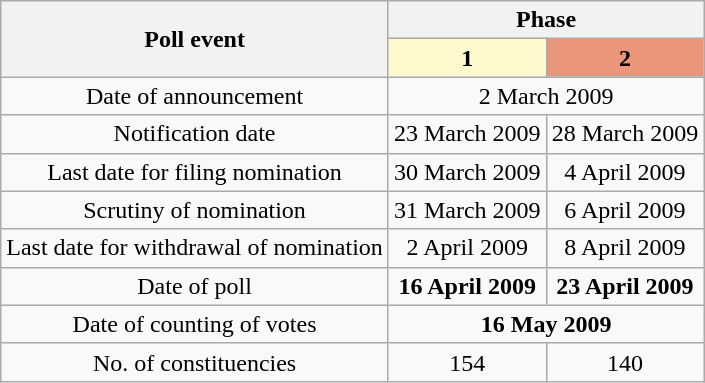<table class="wikitable" style="text-align:center">
<tr>
<th rowspan=2>Poll event</th>
<th colspan=2>Phase</th>
</tr>
<tr>
<th style="background: #FFFACD">1</th>
<th style="background: #E9967A">2</th>
</tr>
<tr>
<td>Date of announcement</td>
<td colspan="2">2 March 2009</td>
</tr>
<tr>
<td>Notification date</td>
<td>23 March 2009</td>
<td>28 March 2009</td>
</tr>
<tr>
<td>Last date for filing nomination</td>
<td>30 March 2009</td>
<td>4 April 2009</td>
</tr>
<tr>
<td>Scrutiny of nomination</td>
<td>31 March 2009</td>
<td>6 April 2009</td>
</tr>
<tr>
<td>Last date for withdrawal of nomination</td>
<td>2 April 2009</td>
<td>8 April 2009</td>
</tr>
<tr>
<td>Date of poll</td>
<td><strong>16 April 2009</strong></td>
<td><strong>23 April 2009</strong></td>
</tr>
<tr>
<td>Date of counting of votes</td>
<td colspan="2"><strong>16 May 2009</strong></td>
</tr>
<tr>
<td>No. of constituencies</td>
<td>154</td>
<td>140</td>
</tr>
</table>
